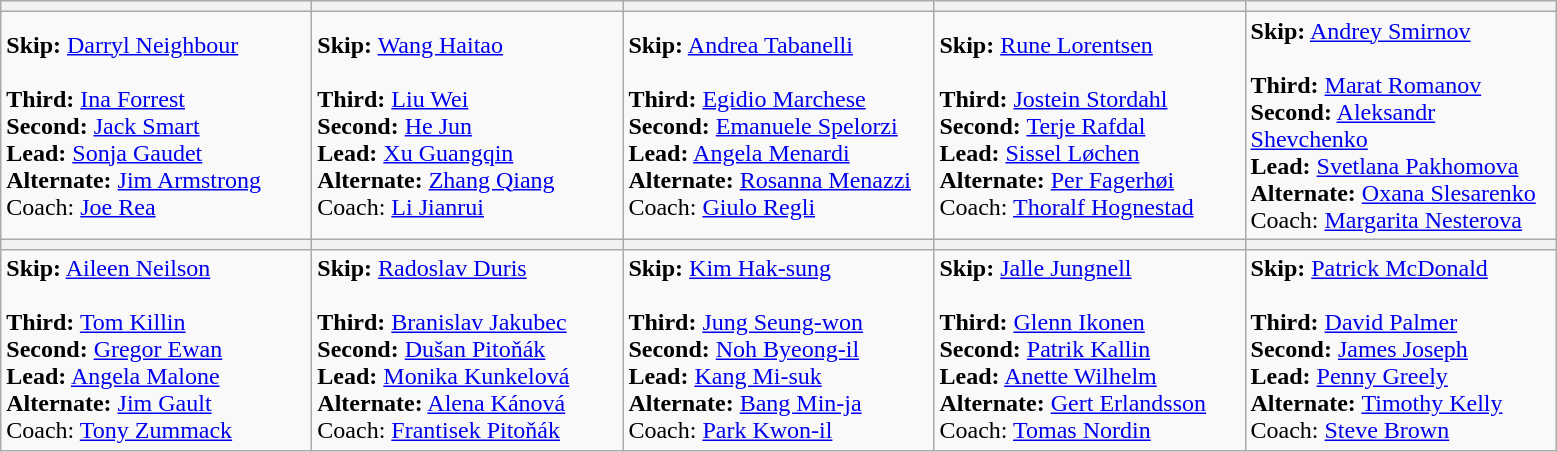<table class="wikitable">
<tr>
<th bgcolor="#efefef" width="200"></th>
<th bgcolor="#efefef" width="200"></th>
<th bgcolor="#efefef" width="200"></th>
<th bgcolor="#efefef" width="200"></th>
<th bgcolor="#efefef" width="200"></th>
</tr>
<tr>
<td><strong>Skip:</strong> <a href='#'>Darryl Neighbour</a><br><br><strong>Third:</strong> <a href='#'>Ina Forrest</a><br>
<strong>Second:</strong> <a href='#'>Jack Smart</a><br>
<strong>Lead:</strong> <a href='#'>Sonja Gaudet</a><br>
<strong>Alternate:</strong> <a href='#'>Jim Armstrong</a><br>
Coach: <a href='#'>Joe Rea</a></td>
<td><strong>Skip:</strong> <a href='#'>Wang Haitao</a><br><br><strong>Third:</strong> <a href='#'>Liu Wei</a><br>
<strong>Second:</strong> <a href='#'>He Jun</a><br>
<strong>Lead:</strong> <a href='#'>Xu Guangqin</a><br>
<strong>Alternate:</strong> <a href='#'>Zhang Qiang</a><br>
Coach: <a href='#'>Li Jianrui</a></td>
<td><strong>Skip:</strong> <a href='#'>Andrea Tabanelli</a><br><br><strong>Third:</strong> <a href='#'>Egidio Marchese</a><br>
<strong>Second:</strong> <a href='#'>Emanuele Spelorzi</a><br>
<strong>Lead:</strong> <a href='#'>Angela Menardi</a><br>
<strong>Alternate:</strong> <a href='#'>Rosanna Menazzi</a><br>
Coach: <a href='#'>Giulo Regli</a></td>
<td><strong>Skip:</strong> <a href='#'>Rune Lorentsen</a><br><br><strong>Third:</strong> <a href='#'>Jostein Stordahl</a><br>
<strong>Second:</strong> <a href='#'>Terje Rafdal</a><br>
<strong>Lead:</strong> <a href='#'>Sissel Løchen</a><br>
<strong>Alternate:</strong> <a href='#'>Per Fagerhøi</a><br>
Coach: <a href='#'>Thoralf Hognestad</a></td>
<td><strong>Skip:</strong> <a href='#'>Andrey Smirnov</a><br><br><strong>Third:</strong> <a href='#'>Marat Romanov</a><br>
<strong>Second:</strong> <a href='#'>Aleksandr Shevchenko</a><br>
<strong>Lead:</strong> <a href='#'>Svetlana Pakhomova</a><br>
<strong>Alternate:</strong> <a href='#'>Oxana Slesarenko</a><br>
Coach: <a href='#'>Margarita Nesterova</a></td>
</tr>
<tr>
<th bgcolor="#efefef" width="200"></th>
<th bgcolor="#efefef" width="200"></th>
<th bgcolor="#efefef" width="200"></th>
<th bgcolor="#efefef" width="200"></th>
<th bgcolor="#efefef" width="200"></th>
</tr>
<tr>
<td><strong>Skip:</strong> <a href='#'>Aileen Neilson</a><br><br><strong>Third:</strong> <a href='#'>Tom Killin</a><br>
<strong>Second:</strong> <a href='#'>Gregor Ewan</a><br>
<strong>Lead:</strong> <a href='#'>Angela Malone</a><br>
<strong>Alternate:</strong> <a href='#'>Jim Gault</a><br>
Coach: <a href='#'>Tony Zummack</a></td>
<td><strong>Skip:</strong> <a href='#'>Radoslav Duris</a><br><br><strong>Third:</strong> <a href='#'>Branislav Jakubec</a><br>
<strong>Second:</strong> <a href='#'>Dušan Pitoňák</a><br>
<strong>Lead:</strong> <a href='#'>Monika Kunkelová</a><br>
<strong>Alternate:</strong> <a href='#'>Alena Kánová</a><br>
Coach: <a href='#'>Frantisek Pitoňák</a></td>
<td><strong>Skip:</strong> <a href='#'>Kim Hak-sung</a><br><br><strong>Third:</strong> <a href='#'>Jung Seung-won</a><br>
<strong>Second:</strong> <a href='#'>Noh Byeong-il</a><br>
<strong>Lead:</strong> <a href='#'>Kang Mi-suk</a><br>
<strong>Alternate:</strong> <a href='#'>Bang Min-ja</a><br>
Coach: <a href='#'>Park Kwon-il</a></td>
<td><strong>Skip:</strong> <a href='#'>Jalle Jungnell</a><br><br><strong>Third:</strong> <a href='#'>Glenn Ikonen</a><br>
<strong>Second:</strong> <a href='#'>Patrik Kallin</a><br>
<strong>Lead:</strong> <a href='#'>Anette Wilhelm</a><br>
<strong>Alternate:</strong> <a href='#'>Gert Erlandsson</a><br>
Coach: <a href='#'>Tomas Nordin</a></td>
<td><strong>Skip:</strong> <a href='#'>Patrick McDonald</a><br><br><strong>Third:</strong> <a href='#'>David Palmer</a><br>
<strong>Second:</strong> <a href='#'>James Joseph</a><br>
<strong>Lead:</strong> <a href='#'>Penny Greely</a><br>
<strong>Alternate:</strong> <a href='#'>Timothy Kelly</a><br>
Coach: <a href='#'>Steve Brown</a></td>
</tr>
</table>
